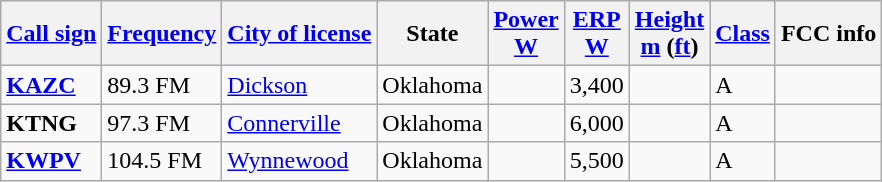<table class="wikitable sortable">
<tr>
<th><a href='#'>Call sign</a></th>
<th data-sort-type="number"><a href='#'>Frequency</a></th>
<th><a href='#'>City of license</a></th>
<th>State</th>
<th data-sort-type="number"><a href='#'>Power</a><br><a href='#'>W</a></th>
<th data-sort-type="number"><a href='#'>ERP</a><br><a href='#'>W</a></th>
<th data-sort-type="number"><a href='#'>Height</a><br><a href='#'>m</a> (<a href='#'>ft</a>)</th>
<th><a href='#'>Class</a></th>
<th class="unsortable">FCC info</th>
</tr>
<tr>
<td><strong><a href='#'>KAZC</a></strong></td>
<td>89.3 FM</td>
<td><a href='#'>Dickson</a></td>
<td>Oklahoma</td>
<td></td>
<td>3,400</td>
<td></td>
<td>A</td>
<td></td>
</tr>
<tr>
<td><strong>KTNG</strong></td>
<td>97.3 FM</td>
<td><a href='#'>Connerville</a></td>
<td>Oklahoma</td>
<td></td>
<td>6,000</td>
<td></td>
<td>A</td>
<td></td>
</tr>
<tr>
<td><strong><a href='#'>KWPV</a></strong></td>
<td>104.5 FM</td>
<td><a href='#'>Wynnewood</a></td>
<td>Oklahoma</td>
<td></td>
<td>5,500</td>
<td></td>
<td>A</td>
<td></td>
</tr>
</table>
